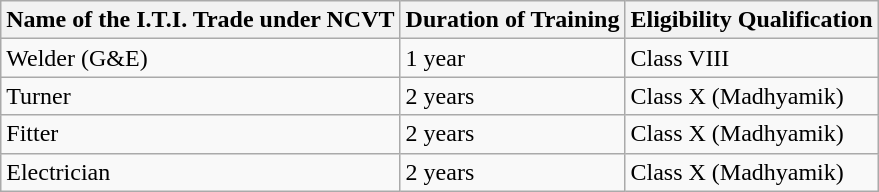<table class="wikitable sortable">
<tr>
<th>Name of the I.T.I. Trade under NCVT</th>
<th>Duration of Training</th>
<th>Eligibility Qualification</th>
</tr>
<tr>
<td>Welder (G&E)</td>
<td>1 year</td>
<td>Class VIII</td>
</tr>
<tr>
<td>Turner</td>
<td>2 years</td>
<td>Class X (Madhyamik)</td>
</tr>
<tr>
<td>Fitter</td>
<td>2 years</td>
<td>Class X (Madhyamik)</td>
</tr>
<tr>
<td>Electrician</td>
<td>2 years</td>
<td>Class X (Madhyamik)</td>
</tr>
</table>
